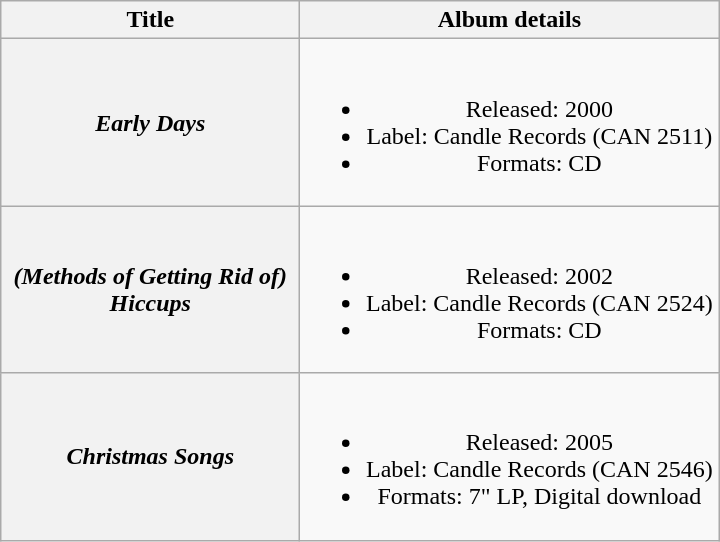<table class="wikitable plainrowheaders" style="text-align:center;" border="1">
<tr>
<th scope="col" style="width:12em;">Title</th>
<th scope="col" style="width:17em;">Album details</th>
</tr>
<tr>
<th scope="row"><em>Early Days</em></th>
<td><br><ul><li>Released: 2000</li><li>Label: Candle Records (CAN 2511)</li><li>Formats: CD</li></ul></td>
</tr>
<tr>
<th scope="row"><em>(Methods of Getting Rid of) Hiccups</em></th>
<td><br><ul><li>Released: 2002</li><li>Label: Candle Records (CAN 2524)</li><li>Formats: CD</li></ul></td>
</tr>
<tr>
<th scope="row"><em>Christmas Songs</em></th>
<td><br><ul><li>Released: 2005</li><li>Label: Candle Records (CAN 2546)</li><li>Formats: 7" LP, Digital download</li></ul></td>
</tr>
</table>
